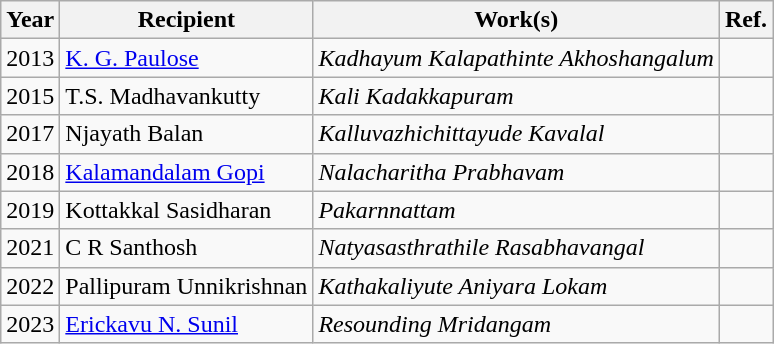<table class="wikitable">
<tr>
<th>Year</th>
<th>Recipient</th>
<th>Work(s)</th>
<th>Ref.</th>
</tr>
<tr>
<td>2013</td>
<td><a href='#'>K. G. Paulose</a></td>
<td><em>Kadhayum Kalapathinte Akhoshangalum</em></td>
<td></td>
</tr>
<tr>
<td>2015</td>
<td>T.S. Madhavankutty</td>
<td><em>Kali Kadakkapuram</em></td>
<td></td>
</tr>
<tr>
<td>2017</td>
<td>Njayath Balan</td>
<td><em>Kalluvazhichittayude Kavalal</em></td>
<td></td>
</tr>
<tr>
<td>2018</td>
<td><a href='#'>Kalamandalam Gopi</a></td>
<td><em>Nalacharitha Prabhavam</em></td>
<td></td>
</tr>
<tr>
<td>2019</td>
<td>Kottakkal Sasidharan</td>
<td><em>Pakarnnattam</em></td>
<td></td>
</tr>
<tr>
<td>2021</td>
<td>C R Santhosh</td>
<td><em>Natyasasthrathile Rasabhavangal</em></td>
<td></td>
</tr>
<tr>
<td>2022</td>
<td>Pallipuram Unnikrishnan</td>
<td><em>Kathakaliyute Aniyara Lokam</em></td>
<td></td>
</tr>
<tr>
<td>2023</td>
<td><a href='#'>Erickavu N. Sunil</a></td>
<td><em>Resounding Mridangam</em></td>
<td></td>
</tr>
</table>
